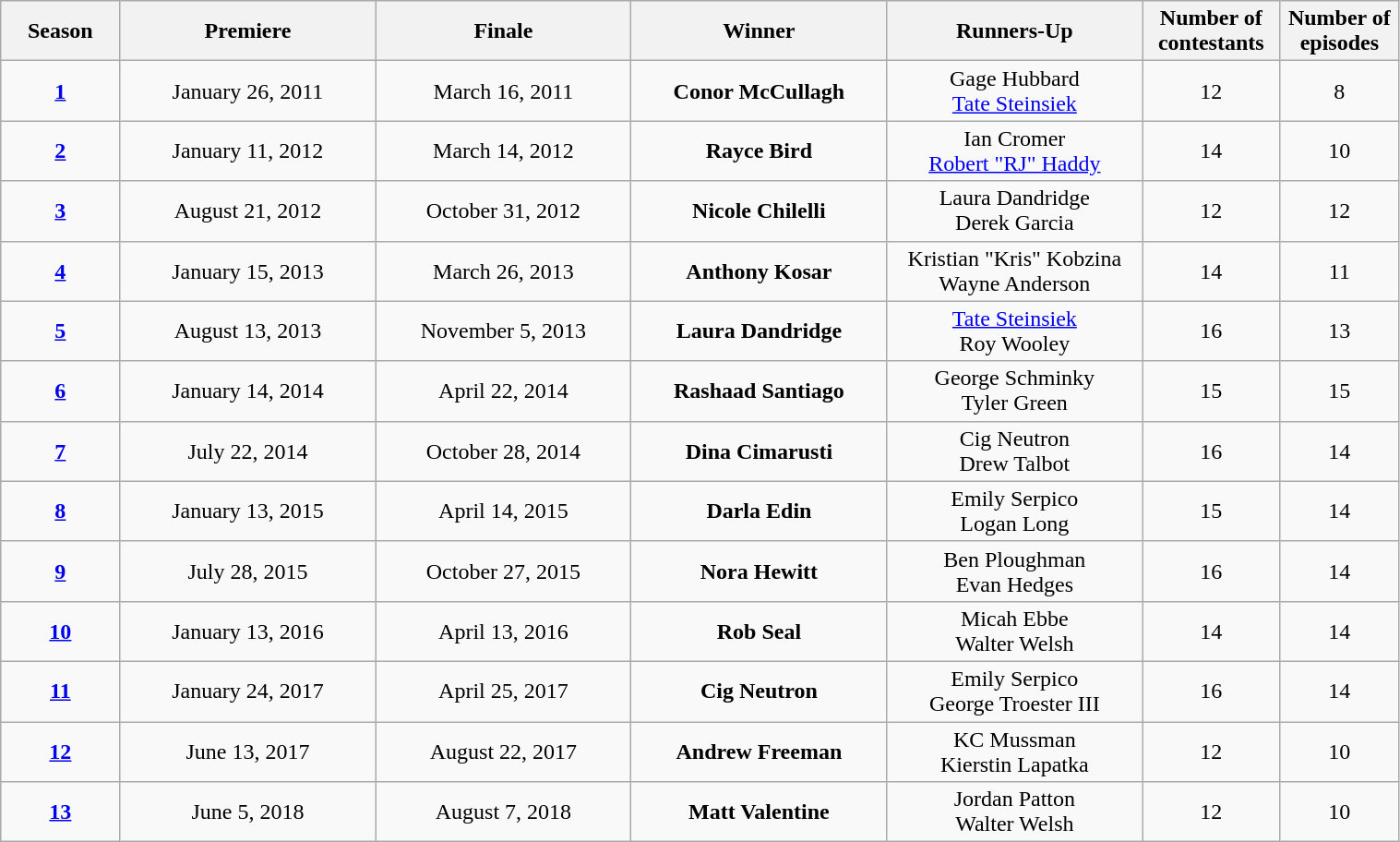<table class="wikitable" style="width:80%; text-align:center;">
<tr>
<th style="width: 7%;">Season</th>
<th style="width: 15%;">Premiere</th>
<th style="width: 15%;">Finale</th>
<th style="width: 15%;">Winner</th>
<th style="width: 15%;">Runners-Up</th>
<th style="width: 7%;">Number of contestants</th>
<th style="width: 7%;">Number of episodes</th>
</tr>
<tr>
<td style="text-align:center;"><strong><a href='#'>1</a></strong></td>
<td>January 26, 2011</td>
<td>March 16, 2011</td>
<td><strong>Conor McCullagh</strong></td>
<td>Gage Hubbard<br><a href='#'>Tate Steinsiek</a></td>
<td style="text-align:center;">12</td>
<td style="text-align:center;">8</td>
</tr>
<tr>
<td style="text-align:center;"><strong><a href='#'>2</a></strong></td>
<td>January 11, 2012</td>
<td>March 14, 2012</td>
<td><strong>Rayce Bird</strong></td>
<td>Ian Cromer<br><a href='#'>Robert "RJ" Haddy</a></td>
<td style="text-align:center;">14</td>
<td style="text-align:center;">10</td>
</tr>
<tr>
<td style="text-align:center;"><strong><a href='#'>3</a></strong></td>
<td>August 21, 2012</td>
<td>October 31, 2012</td>
<td><strong>Nicole Chilelli</strong></td>
<td>Laura Dandridge<br>Derek Garcia</td>
<td style="text-align:center;">12</td>
<td style="text-align:center;">12</td>
</tr>
<tr>
<td style="text-align:center;"><strong><a href='#'>4</a></strong></td>
<td>January 15, 2013</td>
<td>March 26, 2013</td>
<td><strong>Anthony Kosar</strong></td>
<td>Kristian "Kris" Kobzina<br>Wayne Anderson</td>
<td style="text-align:center;">14</td>
<td style="text-align:center;">11</td>
</tr>
<tr>
<td style="text-align:center;"><strong><a href='#'>5</a></strong></td>
<td>August 13, 2013</td>
<td>November 5, 2013</td>
<td><strong>Laura Dandridge</strong></td>
<td><a href='#'>Tate Steinsiek</a><br>Roy Wooley</td>
<td style="text-align:center;">16</td>
<td style="text-align:center;">13</td>
</tr>
<tr>
<td style="text-align:center;"><strong><a href='#'>6</a></strong></td>
<td>January 14, 2014</td>
<td>April 22, 2014</td>
<td><strong>Rashaad Santiago</strong></td>
<td>George Schminky <br> Tyler Green</td>
<td style="text-align:center;">15</td>
<td style="text-align:center;">15</td>
</tr>
<tr>
<td style="text-align:center;"><strong><a href='#'>7</a></strong></td>
<td>July 22, 2014</td>
<td>October 28, 2014</td>
<td><strong>Dina Cimarusti</strong></td>
<td>Cig Neutron <br> Drew Talbot</td>
<td style="text-align:center;">16</td>
<td style="text-align:center;">14</td>
</tr>
<tr>
<td style="text-align:center;"><strong><a href='#'>8</a></strong></td>
<td>January 13, 2015</td>
<td>April 14, 2015</td>
<td><strong>Darla Edin</strong></td>
<td>Emily Serpico <br> Logan Long</td>
<td style="text-align:center;">15</td>
<td style="text-align:center;">14</td>
</tr>
<tr>
<td style="text-align:center;"><strong><a href='#'>9</a></strong></td>
<td>July 28, 2015</td>
<td>October 27, 2015</td>
<td><strong>Nora Hewitt</strong></td>
<td>Ben Ploughman <br> Evan Hedges</td>
<td style="text-align:center;">16</td>
<td style="text-align:center;">14</td>
</tr>
<tr>
<td style="text-align:center;"><strong><a href='#'>10</a></strong></td>
<td>January 13, 2016</td>
<td>April 13, 2016</td>
<td><strong>Rob Seal</strong></td>
<td>Micah Ebbe <br> Walter Welsh</td>
<td style="text-align:center;">14</td>
<td style="text-align:center;">14</td>
</tr>
<tr>
<td style="text-align:center;"><strong><a href='#'>11</a></strong></td>
<td>January 24, 2017</td>
<td>April 25, 2017</td>
<td><strong>Cig Neutron</strong></td>
<td>Emily Serpico <br> George Troester III</td>
<td>16</td>
<td>14</td>
</tr>
<tr>
<td style="text-align:center;"><strong><a href='#'>12</a></strong></td>
<td>June 13, 2017</td>
<td>August 22, 2017</td>
<td><strong>Andrew Freeman</strong></td>
<td>KC Mussman <br> Kierstin Lapatka</td>
<td>12</td>
<td>10</td>
</tr>
<tr>
<td style="text-align:center;"><strong><a href='#'>13</a></strong></td>
<td>June 5, 2018</td>
<td>August 7, 2018</td>
<td><strong>Matt Valentine</strong></td>
<td>Jordan Patton <br> Walter Welsh</td>
<td>12</td>
<td>10</td>
</tr>
</table>
